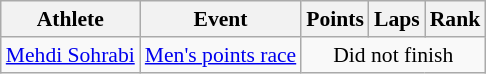<table class=wikitable style="font-size:90%">
<tr>
<th>Athlete</th>
<th>Event</th>
<th>Points</th>
<th>Laps</th>
<th>Rank</th>
</tr>
<tr align=center>
<td align=left><a href='#'>Mehdi Sohrabi</a></td>
<td align=left><a href='#'>Men's points race</a></td>
<td colspan=3>Did not finish</td>
</tr>
</table>
